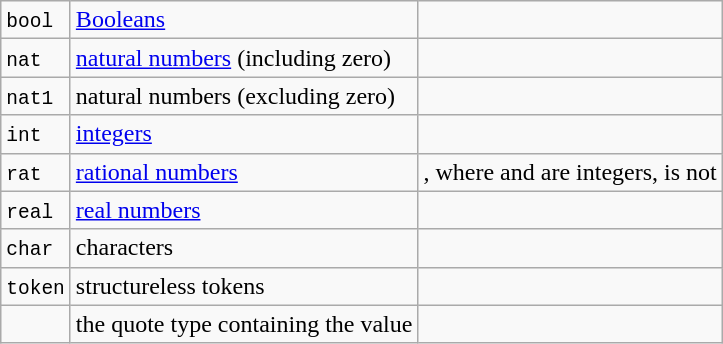<table border="1" class="wikitable">
<tr>
<td><code>bool</code></td>
<td><a href='#'>Booleans</a></td>
<td></td>
</tr>
<tr>
<td><code>nat</code></td>
<td><a href='#'>natural numbers</a> (including zero)</td>
<td></td>
</tr>
<tr>
<td><code>nat1</code></td>
<td>natural numbers (excluding zero)</td>
<td></td>
</tr>
<tr>
<td><code>int</code></td>
<td><a href='#'>integers</a></td>
<td></td>
</tr>
<tr>
<td><code>rat</code></td>
<td><a href='#'>rational numbers</a></td>
<td>, where  and  are integers,  is not </td>
</tr>
<tr>
<td><code>real</code></td>
<td><a href='#'>real numbers</a></td>
<td></td>
</tr>
<tr>
<td><code>char</code></td>
<td>characters</td>
<td></td>
</tr>
<tr>
<td><code>token</code></td>
<td>structureless tokens</td>
<td></td>
</tr>
<tr>
<td><code><A></code></td>
<td>the quote type containing the value <code><A></code></td>
<td></td>
</tr>
</table>
